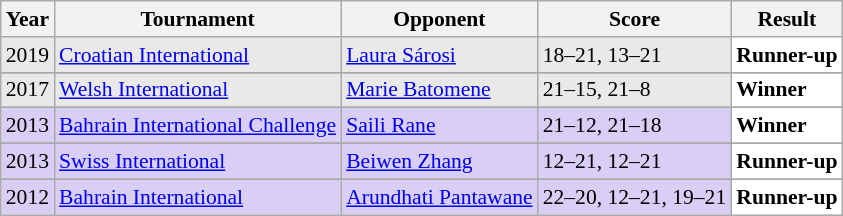<table class="sortable wikitable" style="font-size: 90%;">
<tr>
<th>Year</th>
<th>Tournament</th>
<th>Opponent</th>
<th>Score</th>
<th>Result</th>
</tr>
<tr style="background:#E9E9E9">
<td align="center">2019</td>
<td align="left"><a href='#'>Croatian International</a></td>
<td align="left"> <a href='#'>Laura Sárosi</a></td>
<td align="left">18–21, 13–21</td>
<td style="text-align:left; background:white"> <strong>Runner-up</strong></td>
</tr>
<tr>
</tr>
<tr style="background:#E9E9E9">
<td align="center">2017</td>
<td align="left"><a href='#'>Welsh International</a></td>
<td align="left"> <a href='#'>Marie Batomene</a></td>
<td align="left">21–15, 21–8</td>
<td style="text-align:left; background:white"> <strong>Winner</strong></td>
</tr>
<tr>
</tr>
<tr style="background:#D8CEF6">
<td align="center">2013</td>
<td align="left"><a href='#'>Bahrain International Challenge</a></td>
<td align="left"> <a href='#'>Saili Rane</a></td>
<td align="left">21–12, 21–18</td>
<td style="text-align:left; background:white"> <strong>Winner</strong></td>
</tr>
<tr>
</tr>
<tr style="background:#D8CEF6">
<td align="center">2013</td>
<td align="left"><a href='#'>Swiss International</a></td>
<td align="left"> <a href='#'>Beiwen Zhang</a></td>
<td align="left">12–21, 12–21</td>
<td style="text-align:left; background:white"> <strong>Runner-up</strong></td>
</tr>
<tr>
</tr>
<tr style="background:#D8CEF6">
<td align="center">2012</td>
<td align="left"><a href='#'>Bahrain International</a></td>
<td align="left"> <a href='#'>Arundhati Pantawane</a></td>
<td align="left">22–20, 12–21, 19–21</td>
<td style="text-align:left; background:white"> <strong>Runner-up</strong></td>
</tr>
</table>
